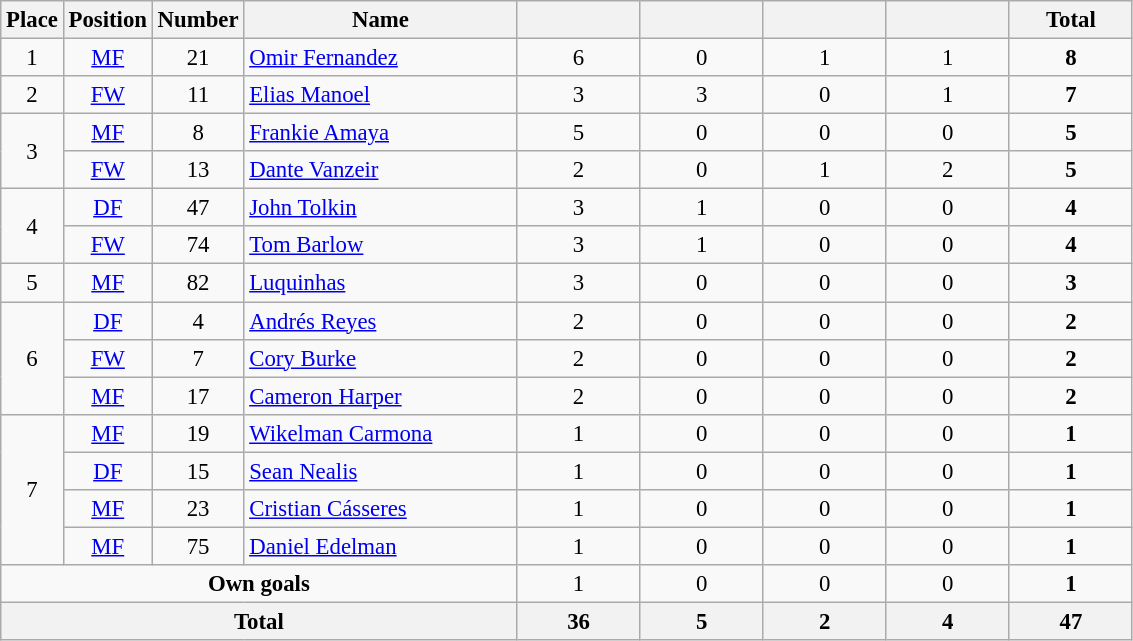<table class="wikitable" style="font-size: 95%; text-align: center;">
<tr>
<th width=30>Place</th>
<th width=30>Position</th>
<th width=30>Number</th>
<th width=175>Name</th>
<th width=75></th>
<th width=75></th>
<th width=75></th>
<th width=75></th>
<th width=75>Total</th>
</tr>
<tr>
<td>1</td>
<td><a href='#'>MF</a></td>
<td>21</td>
<td align="left"> <a href='#'>Omir Fernandez</a></td>
<td>6</td>
<td>0</td>
<td>1</td>
<td>1</td>
<td><strong>8</strong></td>
</tr>
<tr>
<td>2</td>
<td><a href='#'>FW</a></td>
<td>11</td>
<td align="left"> <a href='#'>Elias Manoel</a></td>
<td>3</td>
<td>3</td>
<td>0</td>
<td>1</td>
<td><strong>7</strong></td>
</tr>
<tr>
<td rowspan="2">3</td>
<td><a href='#'>MF</a></td>
<td>8</td>
<td align="left"> <a href='#'>Frankie Amaya</a></td>
<td>5</td>
<td>0</td>
<td>0</td>
<td>0</td>
<td><strong>5</strong></td>
</tr>
<tr>
<td><a href='#'>FW</a></td>
<td>13</td>
<td align="left"> <a href='#'>Dante Vanzeir</a></td>
<td>2</td>
<td>0</td>
<td>1</td>
<td>2</td>
<td><strong>5</strong></td>
</tr>
<tr>
<td rowspan="2">4</td>
<td><a href='#'>DF</a></td>
<td>47</td>
<td align="left"> <a href='#'>John Tolkin</a></td>
<td>3</td>
<td>1</td>
<td>0</td>
<td>0</td>
<td><strong>4</strong></td>
</tr>
<tr>
<td><a href='#'>FW</a></td>
<td>74</td>
<td align="left"> <a href='#'>Tom Barlow</a></td>
<td>3</td>
<td>1</td>
<td>0</td>
<td>0</td>
<td><strong>4</strong></td>
</tr>
<tr>
<td>5</td>
<td><a href='#'>MF</a></td>
<td>82</td>
<td align="left"> <a href='#'>Luquinhas</a></td>
<td>3</td>
<td>0</td>
<td>0</td>
<td>0</td>
<td><strong>3</strong></td>
</tr>
<tr>
<td rowspan="3">6</td>
<td><a href='#'>DF</a></td>
<td>4</td>
<td align="left"> <a href='#'>Andrés Reyes</a></td>
<td>2</td>
<td>0</td>
<td>0</td>
<td>0</td>
<td><strong>2</strong></td>
</tr>
<tr>
<td><a href='#'>FW</a></td>
<td>7</td>
<td align="left"> <a href='#'>Cory Burke</a></td>
<td>2</td>
<td>0</td>
<td>0</td>
<td>0</td>
<td><strong>2</strong></td>
</tr>
<tr>
<td><a href='#'>MF</a></td>
<td>17</td>
<td align="left"> <a href='#'>Cameron Harper</a></td>
<td>2</td>
<td>0</td>
<td>0</td>
<td>0</td>
<td><strong>2</strong></td>
</tr>
<tr>
<td rowspan="4">7</td>
<td><a href='#'>MF</a></td>
<td>19</td>
<td align="left"> <a href='#'>Wikelman Carmona</a></td>
<td>1</td>
<td>0</td>
<td>0</td>
<td>0</td>
<td><strong>1</strong></td>
</tr>
<tr>
<td><a href='#'>DF</a></td>
<td>15</td>
<td align="left"> <a href='#'>Sean Nealis</a></td>
<td>1</td>
<td>0</td>
<td>0</td>
<td>0</td>
<td><strong>1</strong></td>
</tr>
<tr>
<td><a href='#'>MF</a></td>
<td>23</td>
<td align="left"> <a href='#'>Cristian Cásseres</a></td>
<td>1</td>
<td>0</td>
<td>0</td>
<td>0</td>
<td><strong>1</strong></td>
</tr>
<tr>
<td><a href='#'>MF</a></td>
<td>75</td>
<td align="left"> <a href='#'>Daniel Edelman</a></td>
<td>1</td>
<td>0</td>
<td>0</td>
<td>0</td>
<td><strong>1</strong></td>
</tr>
<tr>
<td colspan="4"><strong>Own goals</strong></td>
<td>1</td>
<td>0</td>
<td>0</td>
<td>0</td>
<td><strong>1</strong></td>
</tr>
<tr>
<th colspan="4">Total</th>
<th>36</th>
<th>5</th>
<th>2</th>
<th>4</th>
<th>47</th>
</tr>
</table>
